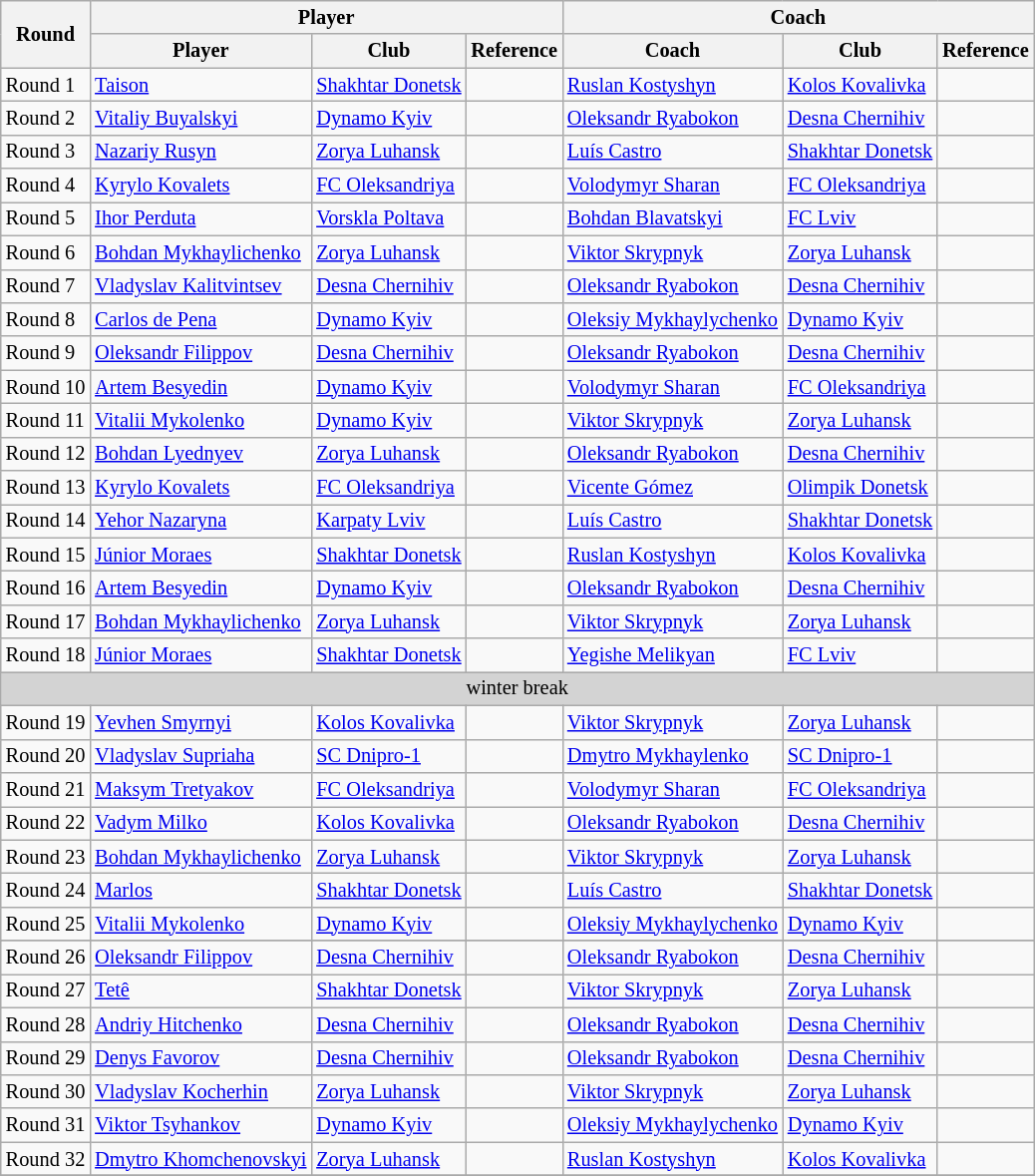<table class="wikitable collapsible autocollapse" style="text-align:left; font-size:85%">
<tr>
<th rowspan="2">Round</th>
<th colspan="3">Player</th>
<th colspan="3">Coach</th>
</tr>
<tr>
<th>Player</th>
<th>Club</th>
<th>Reference</th>
<th>Coach</th>
<th>Club</th>
<th>Reference</th>
</tr>
<tr>
<td>Round 1</td>
<td> <a href='#'>Taison</a></td>
<td><a href='#'>Shakhtar Donetsk</a></td>
<td align=center></td>
<td> <a href='#'>Ruslan Kostyshyn</a></td>
<td><a href='#'>Kolos Kovalivka</a></td>
<td align=center></td>
</tr>
<tr>
<td>Round 2</td>
<td> <a href='#'>Vitaliy Buyalskyi</a></td>
<td><a href='#'>Dynamo Kyiv</a></td>
<td align=center></td>
<td> <a href='#'>Oleksandr Ryabokon</a></td>
<td><a href='#'>Desna Chernihiv</a></td>
<td align=center></td>
</tr>
<tr>
<td>Round 3</td>
<td> <a href='#'>Nazariy Rusyn</a></td>
<td><a href='#'>Zorya Luhansk</a></td>
<td align=center></td>
<td> <a href='#'>Luís Castro</a></td>
<td><a href='#'>Shakhtar Donetsk</a></td>
<td align=center></td>
</tr>
<tr>
<td>Round 4</td>
<td> <a href='#'>Kyrylo Kovalets</a></td>
<td><a href='#'>FC Oleksandriya</a></td>
<td align=center></td>
<td> <a href='#'>Volodymyr Sharan</a></td>
<td><a href='#'>FC Oleksandriya</a></td>
<td align=center></td>
</tr>
<tr>
<td>Round 5</td>
<td> <a href='#'>Ihor Perduta</a></td>
<td><a href='#'>Vorskla Poltava</a></td>
<td align=center></td>
<td> <a href='#'>Bohdan Blavatskyi</a></td>
<td><a href='#'>FC Lviv</a></td>
<td align=center></td>
</tr>
<tr>
<td>Round 6</td>
<td> <a href='#'>Bohdan Mykhaylichenko</a></td>
<td><a href='#'>Zorya Luhansk</a></td>
<td align=center></td>
<td> <a href='#'>Viktor Skrypnyk</a></td>
<td><a href='#'>Zorya Luhansk</a></td>
<td align=center></td>
</tr>
<tr>
<td>Round 7</td>
<td> <a href='#'>Vladyslav Kalitvintsev</a></td>
<td><a href='#'>Desna Chernihiv</a></td>
<td align=center></td>
<td> <a href='#'>Oleksandr Ryabokon</a></td>
<td><a href='#'>Desna Chernihiv</a></td>
<td align=center></td>
</tr>
<tr>
<td>Round 8</td>
<td> <a href='#'>Carlos de Pena</a></td>
<td><a href='#'>Dynamo Kyiv</a></td>
<td align=center></td>
<td> <a href='#'>Oleksiy Mykhaylychenko</a></td>
<td><a href='#'>Dynamo Kyiv</a></td>
<td align=center></td>
</tr>
<tr>
<td>Round 9</td>
<td> <a href='#'>Oleksandr Filippov</a></td>
<td><a href='#'>Desna Chernihiv</a></td>
<td align=center></td>
<td> <a href='#'>Oleksandr Ryabokon</a></td>
<td><a href='#'>Desna Chernihiv</a></td>
<td align=center></td>
</tr>
<tr>
<td>Round 10</td>
<td> <a href='#'>Artem Besyedin</a></td>
<td><a href='#'>Dynamo Kyiv</a></td>
<td align=center></td>
<td> <a href='#'>Volodymyr Sharan</a></td>
<td><a href='#'>FC Oleksandriya</a></td>
<td align=center></td>
</tr>
<tr>
<td>Round 11</td>
<td> <a href='#'>Vitalii Mykolenko</a></td>
<td><a href='#'>Dynamo Kyiv</a></td>
<td align=center></td>
<td> <a href='#'>Viktor Skrypnyk</a></td>
<td><a href='#'>Zorya Luhansk</a></td>
<td align=center></td>
</tr>
<tr>
<td>Round 12</td>
<td> <a href='#'>Bohdan Lyednyev</a></td>
<td><a href='#'>Zorya Luhansk</a></td>
<td align=center></td>
<td> <a href='#'>Oleksandr Ryabokon</a></td>
<td><a href='#'>Desna Chernihiv</a></td>
<td align=center></td>
</tr>
<tr>
<td>Round 13</td>
<td> <a href='#'>Kyrylo Kovalets</a></td>
<td><a href='#'>FC Oleksandriya</a></td>
<td align=center></td>
<td> <a href='#'>Vicente Gómez</a></td>
<td><a href='#'>Olimpik Donetsk</a></td>
<td align=center></td>
</tr>
<tr>
<td>Round 14</td>
<td> <a href='#'>Yehor Nazaryna</a></td>
<td><a href='#'>Karpaty Lviv</a></td>
<td align=center></td>
<td> <a href='#'>Luís Castro</a></td>
<td><a href='#'>Shakhtar Donetsk</a></td>
<td align=center></td>
</tr>
<tr>
<td>Round 15</td>
<td> <a href='#'>Júnior Moraes</a></td>
<td><a href='#'>Shakhtar Donetsk</a></td>
<td align=center></td>
<td> <a href='#'>Ruslan Kostyshyn</a></td>
<td><a href='#'>Kolos Kovalivka</a></td>
<td align=center></td>
</tr>
<tr>
<td>Round 16</td>
<td> <a href='#'>Artem Besyedin</a></td>
<td><a href='#'>Dynamo Kyiv</a></td>
<td align=center></td>
<td> <a href='#'>Oleksandr Ryabokon</a></td>
<td><a href='#'>Desna Chernihiv</a></td>
<td align=center></td>
</tr>
<tr>
<td>Round 17</td>
<td> <a href='#'>Bohdan Mykhaylichenko</a></td>
<td><a href='#'>Zorya Luhansk</a></td>
<td align=center></td>
<td> <a href='#'>Viktor Skrypnyk</a></td>
<td><a href='#'>Zorya Luhansk</a></td>
<td align=center></td>
</tr>
<tr>
<td>Round 18</td>
<td> <a href='#'>Júnior Moraes</a></td>
<td><a href='#'>Shakhtar Donetsk</a></td>
<td align=center></td>
<td> <a href='#'>Yegishe Melikyan</a></td>
<td><a href='#'>FC Lviv</a></td>
<td align=center></td>
</tr>
<tr>
<td colspan=7 align=center bgcolor=lightgrey>winter break</td>
</tr>
<tr>
<td>Round 19</td>
<td> <a href='#'>Yevhen Smyrnyi</a></td>
<td><a href='#'>Kolos Kovalivka</a></td>
<td align=center></td>
<td> <a href='#'>Viktor Skrypnyk</a></td>
<td><a href='#'>Zorya Luhansk</a></td>
<td align=center></td>
</tr>
<tr>
<td>Round 20</td>
<td> <a href='#'>Vladyslav Supriaha</a></td>
<td><a href='#'>SC Dnipro-1</a></td>
<td align=center></td>
<td> <a href='#'>Dmytro Mykhaylenko</a></td>
<td><a href='#'>SC Dnipro-1</a></td>
<td align=center></td>
</tr>
<tr>
<td>Round 21</td>
<td> <a href='#'>Maksym Tretyakov</a></td>
<td><a href='#'>FC Oleksandriya</a></td>
<td align=center></td>
<td> <a href='#'>Volodymyr Sharan</a></td>
<td><a href='#'>FC Oleksandriya</a></td>
<td align=center></td>
</tr>
<tr>
<td>Round 22</td>
<td> <a href='#'>Vadym Milko</a></td>
<td><a href='#'>Kolos Kovalivka</a></td>
<td align=center></td>
<td> <a href='#'>Oleksandr Ryabokon</a></td>
<td><a href='#'>Desna Chernihiv</a></td>
<td align=center></td>
</tr>
<tr>
<td>Round 23</td>
<td> <a href='#'>Bohdan Mykhaylichenko</a></td>
<td><a href='#'>Zorya Luhansk</a></td>
<td align=center></td>
<td> <a href='#'>Viktor Skrypnyk</a></td>
<td><a href='#'>Zorya Luhansk</a></td>
<td align=center></td>
</tr>
<tr>
<td>Round 24</td>
<td> <a href='#'>Marlos</a></td>
<td><a href='#'>Shakhtar Donetsk</a></td>
<td align=center></td>
<td> <a href='#'>Luís Castro</a></td>
<td><a href='#'>Shakhtar Donetsk</a></td>
<td align=center></td>
</tr>
<tr>
<td>Round 25</td>
<td> <a href='#'>Vitalii Mykolenko</a></td>
<td><a href='#'>Dynamo Kyiv</a></td>
<td align=center></td>
<td> <a href='#'>Oleksiy Mykhaylychenko</a></td>
<td><a href='#'>Dynamo Kyiv</a></td>
<td align=center></td>
</tr>
<tr>
</tr>
<tr>
<td>Round 26</td>
<td> <a href='#'>Oleksandr Filippov</a></td>
<td><a href='#'>Desna Chernihiv</a></td>
<td align=center></td>
<td> <a href='#'>Oleksandr Ryabokon</a></td>
<td><a href='#'>Desna Chernihiv</a></td>
<td align=center></td>
</tr>
<tr>
<td>Round 27</td>
<td> <a href='#'>Tetê</a></td>
<td><a href='#'>Shakhtar Donetsk</a></td>
<td align=center></td>
<td> <a href='#'>Viktor Skrypnyk</a></td>
<td><a href='#'>Zorya Luhansk</a></td>
<td align=center></td>
</tr>
<tr>
<td>Round 28</td>
<td> <a href='#'>Andriy Hitchenko</a></td>
<td><a href='#'>Desna Chernihiv</a></td>
<td align=center></td>
<td> <a href='#'>Oleksandr Ryabokon</a></td>
<td><a href='#'>Desna Chernihiv</a></td>
<td align=center></td>
</tr>
<tr>
<td>Round 29</td>
<td> <a href='#'>Denys Favorov</a></td>
<td><a href='#'>Desna Chernihiv</a></td>
<td align=center></td>
<td> <a href='#'>Oleksandr Ryabokon</a></td>
<td><a href='#'>Desna Chernihiv</a></td>
<td align=center></td>
</tr>
<tr>
<td>Round 30</td>
<td> <a href='#'>Vladyslav Kocherhin</a></td>
<td><a href='#'>Zorya Luhansk</a></td>
<td align=center></td>
<td> <a href='#'>Viktor Skrypnyk</a></td>
<td><a href='#'>Zorya Luhansk</a></td>
<td align=center></td>
</tr>
<tr>
<td>Round 31</td>
<td> <a href='#'>Viktor Tsyhankov</a></td>
<td><a href='#'>Dynamo Kyiv</a></td>
<td align=center></td>
<td> <a href='#'>Oleksiy Mykhaylychenko</a></td>
<td><a href='#'>Dynamo Kyiv</a></td>
<td align=center></td>
</tr>
<tr>
<td>Round 32</td>
<td> <a href='#'>Dmytro Khomchenovskyi</a></td>
<td><a href='#'>Zorya Luhansk</a></td>
<td align=center></td>
<td> <a href='#'>Ruslan Kostyshyn</a></td>
<td><a href='#'>Kolos Kovalivka</a></td>
<td align=center></td>
</tr>
<tr>
</tr>
</table>
